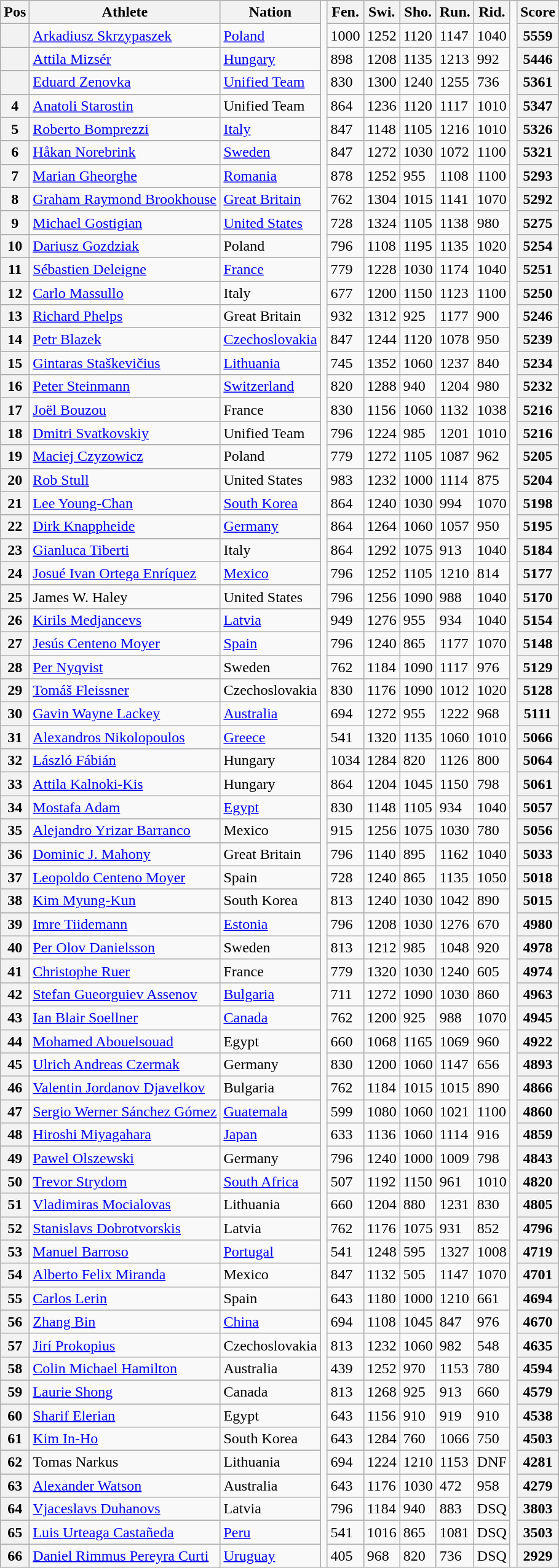<table class="wikitable">
<tr>
<th bgcolor="#efefef">Pos</th>
<th bgcolor="#efefef">Athlete</th>
<th bgcolor="#efefef">Nation</th>
<td rowspan="67"></td>
<th>Fen.</th>
<th>Swi.</th>
<th>Sho.</th>
<th>Run.</th>
<th>Rid.</th>
<td rowspan="67"></td>
<th bgcolor="#efefef">Score</th>
</tr>
<tr>
<th></th>
<td><a href='#'>Arkadiusz Skrzypaszek</a></td>
<td> <a href='#'>Poland</a></td>
<td>1000</td>
<td>1252</td>
<td>1120</td>
<td>1147</td>
<td>1040</td>
<th>5559</th>
</tr>
<tr>
<th></th>
<td><a href='#'>Attila Mizsér</a></td>
<td> <a href='#'>Hungary</a></td>
<td>898</td>
<td>1208</td>
<td>1135</td>
<td>1213</td>
<td>992</td>
<th>5446</th>
</tr>
<tr>
<th></th>
<td><a href='#'>Eduard Zenovka</a></td>
<td> <a href='#'>Unified Team</a></td>
<td>830</td>
<td>1300</td>
<td>1240</td>
<td>1255</td>
<td>736</td>
<th>5361</th>
</tr>
<tr>
<th>4</th>
<td><a href='#'>Anatoli Starostin</a></td>
<td> Unified Team</td>
<td>864</td>
<td>1236</td>
<td>1120</td>
<td>1117</td>
<td>1010</td>
<th>5347</th>
</tr>
<tr>
<th>5</th>
<td><a href='#'>Roberto Bomprezzi</a></td>
<td> <a href='#'>Italy</a></td>
<td>847</td>
<td>1148</td>
<td>1105</td>
<td>1216</td>
<td>1010</td>
<th>5326</th>
</tr>
<tr>
<th>6</th>
<td><a href='#'>Håkan Norebrink</a></td>
<td> <a href='#'>Sweden</a></td>
<td>847</td>
<td>1272</td>
<td>1030</td>
<td>1072</td>
<td>1100</td>
<th>5321</th>
</tr>
<tr>
<th>7</th>
<td><a href='#'>Marian Gheorghe</a></td>
<td> <a href='#'>Romania</a></td>
<td>878</td>
<td>1252</td>
<td>955</td>
<td>1108</td>
<td>1100</td>
<th>5293</th>
</tr>
<tr>
<th>8</th>
<td><a href='#'>Graham Raymond Brookhouse</a></td>
<td> <a href='#'>Great Britain</a></td>
<td>762</td>
<td>1304</td>
<td>1015</td>
<td>1141</td>
<td>1070</td>
<th>5292</th>
</tr>
<tr>
<th>9</th>
<td><a href='#'>Michael Gostigian</a></td>
<td> <a href='#'>United States</a></td>
<td>728</td>
<td>1324</td>
<td>1105</td>
<td>1138</td>
<td>980</td>
<th>5275</th>
</tr>
<tr>
<th>10</th>
<td><a href='#'>Dariusz Gozdziak</a></td>
<td> Poland</td>
<td>796</td>
<td>1108</td>
<td>1195</td>
<td>1135</td>
<td>1020</td>
<th>5254</th>
</tr>
<tr>
<th>11</th>
<td><a href='#'>Sébastien Deleigne</a></td>
<td> <a href='#'>France</a></td>
<td>779</td>
<td>1228</td>
<td>1030</td>
<td>1174</td>
<td>1040</td>
<th>5251</th>
</tr>
<tr>
<th>12</th>
<td><a href='#'>Carlo Massullo</a></td>
<td> Italy</td>
<td>677</td>
<td>1200</td>
<td>1150</td>
<td>1123</td>
<td>1100</td>
<th>5250</th>
</tr>
<tr>
<th>13</th>
<td><a href='#'>Richard Phelps</a></td>
<td> Great Britain</td>
<td>932</td>
<td>1312</td>
<td>925</td>
<td>1177</td>
<td>900</td>
<th>5246</th>
</tr>
<tr>
<th>14</th>
<td><a href='#'>Petr Blazek</a></td>
<td> <a href='#'>Czechoslovakia</a></td>
<td>847</td>
<td>1244</td>
<td>1120</td>
<td>1078</td>
<td>950</td>
<th>5239</th>
</tr>
<tr>
<th>15</th>
<td><a href='#'>Gintaras Staškevičius</a></td>
<td> <a href='#'>Lithuania</a></td>
<td>745</td>
<td>1352</td>
<td>1060</td>
<td>1237</td>
<td>840</td>
<th>5234</th>
</tr>
<tr>
<th>16</th>
<td><a href='#'>Peter Steinmann</a></td>
<td> <a href='#'>Switzerland</a></td>
<td>820</td>
<td>1288</td>
<td>940</td>
<td>1204</td>
<td>980</td>
<th>5232</th>
</tr>
<tr>
<th>17</th>
<td><a href='#'>Joël Bouzou</a></td>
<td> France</td>
<td>830</td>
<td>1156</td>
<td>1060</td>
<td>1132</td>
<td>1038</td>
<th>5216</th>
</tr>
<tr>
<th>18</th>
<td><a href='#'>Dmitri Svatkovskiy</a></td>
<td> Unified Team</td>
<td>796</td>
<td>1224</td>
<td>985</td>
<td>1201</td>
<td>1010</td>
<th>5216</th>
</tr>
<tr>
<th>19</th>
<td><a href='#'>Maciej Czyzowicz</a></td>
<td> Poland</td>
<td>779</td>
<td>1272</td>
<td>1105</td>
<td>1087</td>
<td>962</td>
<th>5205</th>
</tr>
<tr>
<th>20</th>
<td><a href='#'>Rob Stull</a></td>
<td> United States</td>
<td>983</td>
<td>1232</td>
<td>1000</td>
<td>1114</td>
<td>875</td>
<th>5204</th>
</tr>
<tr>
<th>21</th>
<td><a href='#'>Lee Young-Chan</a></td>
<td> <a href='#'>South Korea</a></td>
<td>864</td>
<td>1240</td>
<td>1030</td>
<td>994</td>
<td>1070</td>
<th>5198</th>
</tr>
<tr>
<th>22</th>
<td><a href='#'>Dirk Knappheide</a></td>
<td> <a href='#'>Germany</a></td>
<td>864</td>
<td>1264</td>
<td>1060</td>
<td>1057</td>
<td>950</td>
<th>5195</th>
</tr>
<tr>
<th>23</th>
<td><a href='#'>Gianluca Tiberti</a></td>
<td> Italy</td>
<td>864</td>
<td>1292</td>
<td>1075</td>
<td>913</td>
<td>1040</td>
<th>5184</th>
</tr>
<tr>
<th>24</th>
<td><a href='#'>Josué Ivan Ortega Enríquez</a></td>
<td> <a href='#'>Mexico</a></td>
<td>796</td>
<td>1252</td>
<td>1105</td>
<td>1210</td>
<td>814</td>
<th>5177</th>
</tr>
<tr>
<th>25</th>
<td>James W. Haley</td>
<td> United States</td>
<td>796</td>
<td>1256</td>
<td>1090</td>
<td>988</td>
<td>1040</td>
<th>5170</th>
</tr>
<tr>
<th>26</th>
<td><a href='#'>Kirils Medjancevs</a></td>
<td> <a href='#'>Latvia</a></td>
<td>949</td>
<td>1276</td>
<td>955</td>
<td>934</td>
<td>1040</td>
<th>5154</th>
</tr>
<tr>
<th>27</th>
<td><a href='#'>Jesús Centeno Moyer</a></td>
<td> <a href='#'>Spain</a></td>
<td>796</td>
<td>1240</td>
<td>865</td>
<td>1177</td>
<td>1070</td>
<th>5148</th>
</tr>
<tr>
<th>28</th>
<td><a href='#'>Per Nyqvist</a></td>
<td> Sweden</td>
<td>762</td>
<td>1184</td>
<td>1090</td>
<td>1117</td>
<td>976</td>
<th>5129</th>
</tr>
<tr>
<th>29</th>
<td><a href='#'>Tomáš Fleissner</a></td>
<td> Czechoslovakia</td>
<td>830</td>
<td>1176</td>
<td>1090</td>
<td>1012</td>
<td>1020</td>
<th>5128</th>
</tr>
<tr>
<th>30</th>
<td><a href='#'>Gavin Wayne Lackey</a></td>
<td> <a href='#'>Australia</a></td>
<td>694</td>
<td>1272</td>
<td>955</td>
<td>1222</td>
<td>968</td>
<th>5111</th>
</tr>
<tr>
<th>31</th>
<td><a href='#'>Alexandros Nikolopoulos</a></td>
<td> <a href='#'>Greece</a></td>
<td>541</td>
<td>1320</td>
<td>1135</td>
<td>1060</td>
<td>1010</td>
<th>5066</th>
</tr>
<tr>
<th>32</th>
<td><a href='#'>László Fábián</a></td>
<td> Hungary</td>
<td>1034</td>
<td>1284</td>
<td>820</td>
<td>1126</td>
<td>800</td>
<th>5064</th>
</tr>
<tr>
<th>33</th>
<td><a href='#'>Attila Kalnoki-Kis</a></td>
<td> Hungary</td>
<td>864</td>
<td>1204</td>
<td>1045</td>
<td>1150</td>
<td>798</td>
<th>5061</th>
</tr>
<tr>
<th>34</th>
<td><a href='#'>Mostafa Adam</a></td>
<td> <a href='#'>Egypt</a></td>
<td>830</td>
<td>1148</td>
<td>1105</td>
<td>934</td>
<td>1040</td>
<th>5057</th>
</tr>
<tr>
<th>35</th>
<td><a href='#'>Alejandro Yrizar Barranco</a></td>
<td> Mexico</td>
<td>915</td>
<td>1256</td>
<td>1075</td>
<td>1030</td>
<td>780</td>
<th>5056</th>
</tr>
<tr>
<th>36</th>
<td><a href='#'>Dominic J. Mahony</a></td>
<td> Great Britain</td>
<td>796</td>
<td>1140</td>
<td>895</td>
<td>1162</td>
<td>1040</td>
<th>5033</th>
</tr>
<tr>
<th>37</th>
<td><a href='#'>Leopoldo Centeno Moyer</a></td>
<td> Spain</td>
<td>728</td>
<td>1240</td>
<td>865</td>
<td>1135</td>
<td>1050</td>
<th>5018</th>
</tr>
<tr>
<th>38</th>
<td><a href='#'>Kim Myung-Kun</a></td>
<td> South Korea</td>
<td>813</td>
<td>1240</td>
<td>1030</td>
<td>1042</td>
<td>890</td>
<th>5015</th>
</tr>
<tr>
<th>39</th>
<td><a href='#'>Imre Tiidemann</a></td>
<td> <a href='#'>Estonia</a></td>
<td>796</td>
<td>1208</td>
<td>1030</td>
<td>1276</td>
<td>670</td>
<th>4980</th>
</tr>
<tr>
<th>40</th>
<td><a href='#'>Per Olov Danielsson</a></td>
<td> Sweden</td>
<td>813</td>
<td>1212</td>
<td>985</td>
<td>1048</td>
<td>920</td>
<th>4978</th>
</tr>
<tr>
<th>41</th>
<td><a href='#'>Christophe Ruer</a></td>
<td> France</td>
<td>779</td>
<td>1320</td>
<td>1030</td>
<td>1240</td>
<td>605</td>
<th>4974</th>
</tr>
<tr>
<th>42</th>
<td><a href='#'>Stefan Gueorguiev Assenov</a></td>
<td> <a href='#'>Bulgaria</a></td>
<td>711</td>
<td>1272</td>
<td>1090</td>
<td>1030</td>
<td>860</td>
<th>4963</th>
</tr>
<tr>
<th>43</th>
<td><a href='#'>Ian Blair Soellner</a></td>
<td> <a href='#'>Canada</a></td>
<td>762</td>
<td>1200</td>
<td>925</td>
<td>988</td>
<td>1070</td>
<th>4945</th>
</tr>
<tr>
<th>44</th>
<td><a href='#'>Mohamed Abouelsouad</a></td>
<td> Egypt</td>
<td>660</td>
<td>1068</td>
<td>1165</td>
<td>1069</td>
<td>960</td>
<th>4922</th>
</tr>
<tr>
<th>45</th>
<td><a href='#'>Ulrich Andreas Czermak</a></td>
<td> Germany</td>
<td>830</td>
<td>1200</td>
<td>1060</td>
<td>1147</td>
<td>656</td>
<th>4893</th>
</tr>
<tr>
<th>46</th>
<td><a href='#'>Valentin Jordanov Djavelkov</a></td>
<td> Bulgaria</td>
<td>762</td>
<td>1184</td>
<td>1015</td>
<td>1015</td>
<td>890</td>
<th>4866</th>
</tr>
<tr>
<th>47</th>
<td><a href='#'>Sergio Werner Sánchez Gómez</a></td>
<td> <a href='#'>Guatemala</a></td>
<td>599</td>
<td>1080</td>
<td>1060</td>
<td>1021</td>
<td>1100</td>
<th>4860</th>
</tr>
<tr>
<th>48</th>
<td><a href='#'>Hiroshi Miyagahara</a></td>
<td> <a href='#'>Japan</a></td>
<td>633</td>
<td>1136</td>
<td>1060</td>
<td>1114</td>
<td>916</td>
<th>4859</th>
</tr>
<tr>
<th>49</th>
<td><a href='#'>Pawel Olszewski</a></td>
<td> Germany</td>
<td>796</td>
<td>1240</td>
<td>1000</td>
<td>1009</td>
<td>798</td>
<th>4843</th>
</tr>
<tr>
<th>50</th>
<td><a href='#'>Trevor Strydom</a></td>
<td><a href='#'>South Africa</a></td>
<td>507</td>
<td>1192</td>
<td>1150</td>
<td>961</td>
<td>1010</td>
<th>4820</th>
</tr>
<tr>
<th>51</th>
<td><a href='#'>Vladimiras Mocialovas</a></td>
<td> Lithuania</td>
<td>660</td>
<td>1204</td>
<td>880</td>
<td>1231</td>
<td>830</td>
<th>4805</th>
</tr>
<tr>
<th>52</th>
<td><a href='#'>Stanislavs Dobrotvorskis</a></td>
<td> Latvia</td>
<td>762</td>
<td>1176</td>
<td>1075</td>
<td>931</td>
<td>852</td>
<th>4796</th>
</tr>
<tr>
<th>53</th>
<td><a href='#'>Manuel Barroso</a></td>
<td> <a href='#'>Portugal</a></td>
<td>541</td>
<td>1248</td>
<td>595</td>
<td>1327</td>
<td>1008</td>
<th>4719</th>
</tr>
<tr>
<th>54</th>
<td><a href='#'>Alberto Felix Miranda</a></td>
<td> Mexico</td>
<td>847</td>
<td>1132</td>
<td>505</td>
<td>1147</td>
<td>1070</td>
<th>4701</th>
</tr>
<tr>
<th>55</th>
<td><a href='#'>Carlos Lerin</a></td>
<td> Spain</td>
<td>643</td>
<td>1180</td>
<td>1000</td>
<td>1210</td>
<td>661</td>
<th>4694</th>
</tr>
<tr>
<th>56</th>
<td><a href='#'>Zhang Bin</a></td>
<td> <a href='#'>China</a></td>
<td>694</td>
<td>1108</td>
<td>1045</td>
<td>847</td>
<td>976</td>
<th>4670</th>
</tr>
<tr>
<th>57</th>
<td><a href='#'>Jirí Prokopius</a></td>
<td> Czechoslovakia</td>
<td>813</td>
<td>1232</td>
<td>1060</td>
<td>982</td>
<td>548</td>
<th>4635</th>
</tr>
<tr>
<th>58</th>
<td><a href='#'>Colin Michael Hamilton</a></td>
<td> Australia</td>
<td>439</td>
<td>1252</td>
<td>970</td>
<td>1153</td>
<td>780</td>
<th>4594</th>
</tr>
<tr>
<th>59</th>
<td><a href='#'>Laurie Shong</a></td>
<td> Canada</td>
<td>813</td>
<td>1268</td>
<td>925</td>
<td>913</td>
<td>660</td>
<th>4579</th>
</tr>
<tr>
<th>60</th>
<td><a href='#'>Sharif Elerian</a></td>
<td> Egypt</td>
<td>643</td>
<td>1156</td>
<td>910</td>
<td>919</td>
<td>910</td>
<th>4538</th>
</tr>
<tr>
<th>61</th>
<td><a href='#'>Kim In-Ho</a></td>
<td> South Korea</td>
<td>643</td>
<td>1284</td>
<td>760</td>
<td>1066</td>
<td>750</td>
<th>4503</th>
</tr>
<tr>
<th>62</th>
<td>Tomas Narkus</td>
<td> Lithuania</td>
<td>694</td>
<td>1224</td>
<td>1210</td>
<td>1153</td>
<td>DNF</td>
<th>4281</th>
</tr>
<tr>
<th>63</th>
<td><a href='#'>Alexander Watson</a></td>
<td> Australia</td>
<td>643</td>
<td>1176</td>
<td>1030</td>
<td>472</td>
<td>958</td>
<th>4279</th>
</tr>
<tr>
<th>64</th>
<td><a href='#'>Vjaceslavs Duhanovs</a></td>
<td> Latvia</td>
<td>796</td>
<td>1184</td>
<td>940</td>
<td>883</td>
<td>DSQ</td>
<th>3803</th>
</tr>
<tr>
<th>65</th>
<td><a href='#'>Luis Urteaga Castañeda</a></td>
<td> <a href='#'>Peru</a></td>
<td>541</td>
<td>1016</td>
<td>865</td>
<td>1081</td>
<td>DSQ</td>
<th>3503</th>
</tr>
<tr>
<th>66</th>
<td><a href='#'>Daniel Rimmus Pereyra Curti</a></td>
<td> <a href='#'>Uruguay</a></td>
<td>405</td>
<td>968</td>
<td>820</td>
<td>736</td>
<td>DSQ</td>
<th>2929</th>
</tr>
</table>
